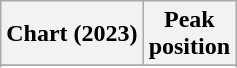<table class="wikitable plainrowheaders" style="text-align:center">
<tr>
<th scope="col">Chart (2023)</th>
<th scope="col">Peak<br>position</th>
</tr>
<tr>
</tr>
<tr>
</tr>
</table>
